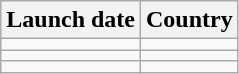<table class="wikitable sortable plainrowheaders">
<tr>
<th scope="col">Launch date</th>
<th scope="col">Country</th>
</tr>
<tr>
<td></td>
<td></td>
</tr>
<tr>
<td></td>
<td></td>
</tr>
<tr>
<td></td>
<td></td>
</tr>
</table>
